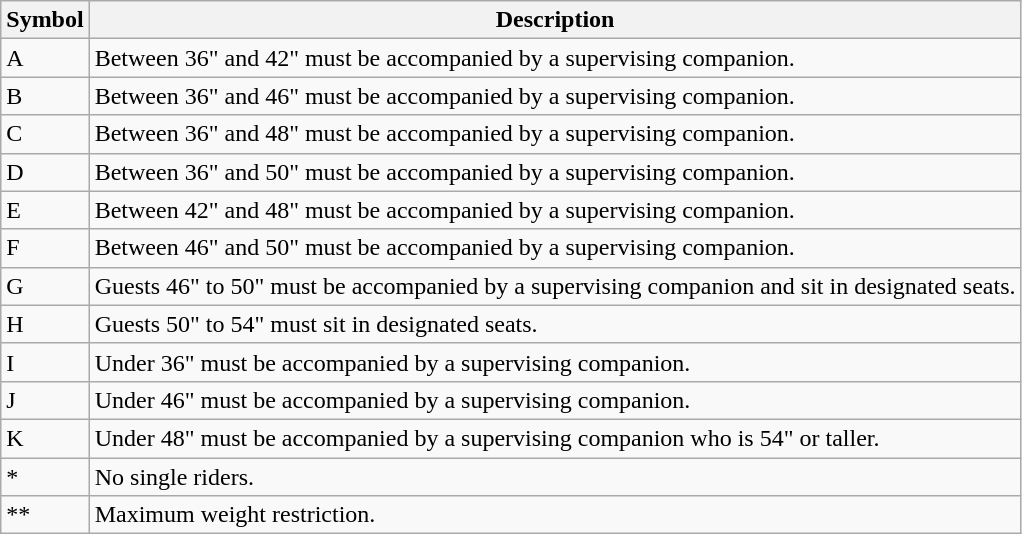<table class="wikitable">
<tr>
<th>Symbol</th>
<th>Description</th>
</tr>
<tr>
<td>A</td>
<td>Between 36" and 42" must be accompanied by a supervising companion.</td>
</tr>
<tr>
<td>B</td>
<td>Between 36" and 46" must be accompanied by a supervising companion.</td>
</tr>
<tr>
<td>C</td>
<td>Between 36" and 48" must be accompanied by a supervising companion.</td>
</tr>
<tr>
<td>D</td>
<td>Between 36" and 50" must be accompanied by a supervising companion.</td>
</tr>
<tr>
<td>E</td>
<td>Between 42" and 48" must be accompanied by a supervising companion.</td>
</tr>
<tr>
<td>F</td>
<td>Between 46" and 50" must be accompanied by a supervising companion.</td>
</tr>
<tr>
<td>G</td>
<td>Guests 46" to 50" must be accompanied by a supervising companion and sit in designated seats.</td>
</tr>
<tr>
<td>H</td>
<td>Guests 50" to 54" must sit in designated seats.</td>
</tr>
<tr>
<td>I</td>
<td>Under 36" must be accompanied by a supervising companion.</td>
</tr>
<tr>
<td>J</td>
<td>Under 46" must be accompanied by a supervising companion.</td>
</tr>
<tr>
<td>K</td>
<td>Under 48" must be accompanied by a supervising companion who is 54" or taller.</td>
</tr>
<tr>
<td>*</td>
<td>No single riders.</td>
</tr>
<tr>
<td>**</td>
<td>Maximum weight restriction.</td>
</tr>
</table>
